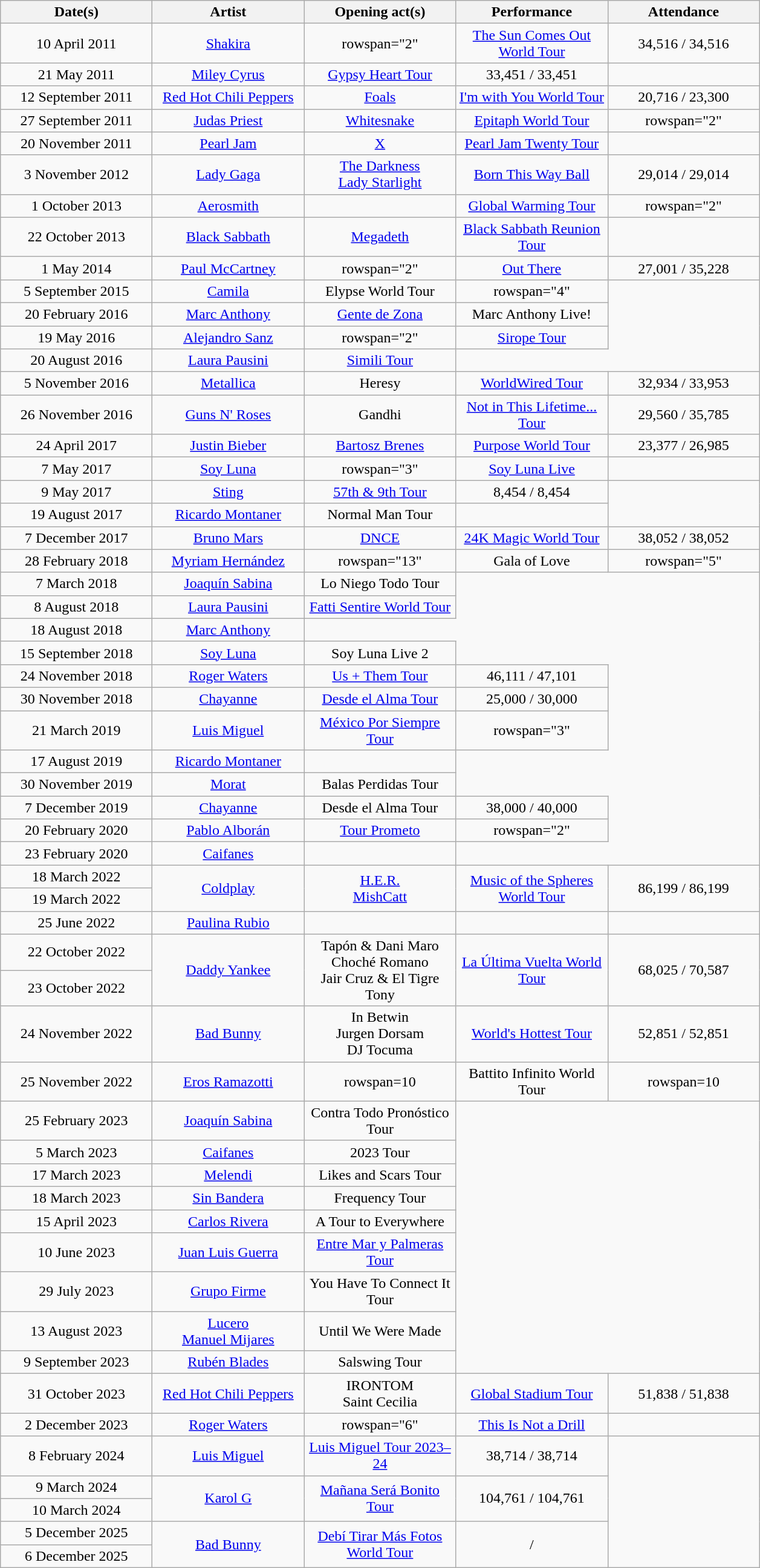<table class="wikitable sortable" style="text-align:center;">
<tr>
<th scope="col" style="width:10em;">Date(s)</th>
<th scope="col" style="width:10em;">Artist</th>
<th scope="col" style="width:10em;">Opening act(s)</th>
<th scope="col" style="width:10em;">Performance</th>
<th scope="col" style="width:10em;">Attendance</th>
</tr>
<tr>
<td>10 April 2011</td>
<td><a href='#'>Shakira</a></td>
<td>rowspan="2" </td>
<td><a href='#'>The Sun Comes Out World Tour</a></td>
<td>34,516 / 34,516</td>
</tr>
<tr>
<td>21 May 2011</td>
<td><a href='#'>Miley Cyrus</a></td>
<td><a href='#'>Gypsy Heart Tour</a></td>
<td>33,451 / 33,451</td>
</tr>
<tr>
<td>12 September 2011</td>
<td><a href='#'>Red Hot Chili Peppers</a></td>
<td><a href='#'>Foals</a></td>
<td><a href='#'>I'm with You World Tour</a></td>
<td>20,716 / 23,300</td>
</tr>
<tr>
<td>27 September 2011</td>
<td><a href='#'>Judas Priest</a></td>
<td><a href='#'>Whitesnake</a></td>
<td><a href='#'>Epitaph World Tour</a></td>
<td>rowspan="2" </td>
</tr>
<tr>
<td>20 November 2011</td>
<td><a href='#'>Pearl Jam</a></td>
<td><a href='#'>X</a></td>
<td><a href='#'>Pearl Jam Twenty Tour</a></td>
</tr>
<tr>
<td>3 November 2012</td>
<td><a href='#'>Lady Gaga</a></td>
<td><a href='#'>The Darkness</a><br><a href='#'>Lady Starlight</a></td>
<td><a href='#'>Born This Way Ball</a></td>
<td>29,014 / 29,014</td>
</tr>
<tr>
<td>1 October 2013</td>
<td><a href='#'>Aerosmith</a></td>
<td></td>
<td><a href='#'>Global Warming Tour</a></td>
<td>rowspan="2" </td>
</tr>
<tr>
<td>22 October 2013</td>
<td><a href='#'>Black Sabbath</a></td>
<td><a href='#'>Megadeth</a></td>
<td><a href='#'>Black Sabbath Reunion Tour</a></td>
</tr>
<tr>
<td>1 May 2014</td>
<td><a href='#'>Paul McCartney</a></td>
<td>rowspan="2" </td>
<td><a href='#'>Out There</a></td>
<td>27,001 / 35,228</td>
</tr>
<tr>
<td>5 September 2015</td>
<td><a href='#'>Camila</a></td>
<td>Elypse World Tour</td>
<td>rowspan="4" </td>
</tr>
<tr>
<td>20 February 2016</td>
<td><a href='#'>Marc Anthony</a></td>
<td><a href='#'>Gente de Zona</a></td>
<td>Marc Anthony Live!</td>
</tr>
<tr>
<td>19 May 2016</td>
<td><a href='#'>Alejandro Sanz</a></td>
<td>rowspan="2" </td>
<td><a href='#'>Sirope Tour</a></td>
</tr>
<tr>
<td>20 August 2016</td>
<td><a href='#'>Laura Pausini</a></td>
<td><a href='#'>Simili Tour</a></td>
</tr>
<tr>
<td>5 November 2016</td>
<td><a href='#'>Metallica</a></td>
<td>Heresy</td>
<td><a href='#'>WorldWired Tour</a></td>
<td>32,934 / 33,953</td>
</tr>
<tr>
<td>26 November 2016</td>
<td><a href='#'>Guns N' Roses</a></td>
<td>Gandhi</td>
<td><a href='#'>Not in This Lifetime... Tour</a></td>
<td>29,560 / 35,785</td>
</tr>
<tr>
<td>24 April 2017</td>
<td><a href='#'>Justin Bieber</a></td>
<td><a href='#'>Bartosz Brenes</a></td>
<td><a href='#'>Purpose World Tour</a></td>
<td>23,377 / 26,985</td>
</tr>
<tr>
<td>7 May 2017</td>
<td><a href='#'>Soy Luna</a></td>
<td>rowspan="3" </td>
<td><a href='#'>Soy Luna Live</a></td>
<td></td>
</tr>
<tr>
<td>9 May 2017</td>
<td><a href='#'>Sting</a></td>
<td><a href='#'>57th & 9th Tour</a></td>
<td>8,454 / 8,454</td>
</tr>
<tr>
<td>19 August 2017</td>
<td><a href='#'>Ricardo Montaner</a></td>
<td>Normal Man Tour</td>
<td></td>
</tr>
<tr>
<td>7 December 2017</td>
<td><a href='#'>Bruno Mars</a></td>
<td><a href='#'>DNCE</a></td>
<td><a href='#'>24K Magic World Tour</a></td>
<td>38,052 / 38,052</td>
</tr>
<tr>
<td>28 February 2018</td>
<td><a href='#'>Myriam Hernández</a></td>
<td>rowspan="13" </td>
<td>Gala of Love</td>
<td>rowspan="5" </td>
</tr>
<tr>
<td>7 March 2018</td>
<td><a href='#'>Joaquín Sabina</a></td>
<td>Lo Niego Todo Tour</td>
</tr>
<tr>
<td>8 August 2018</td>
<td><a href='#'>Laura Pausini</a></td>
<td><a href='#'>Fatti Sentire World Tour</a></td>
</tr>
<tr>
<td>18 August 2018</td>
<td><a href='#'>Marc Anthony</a></td>
</tr>
<tr>
<td>15 September 2018</td>
<td><a href='#'>Soy Luna</a></td>
<td>Soy Luna Live 2</td>
</tr>
<tr>
<td>24 November 2018</td>
<td><a href='#'>Roger Waters</a></td>
<td><a href='#'>Us + Them Tour</a></td>
<td>46,111 / 47,101</td>
</tr>
<tr>
<td>30 November 2018</td>
<td><a href='#'>Chayanne</a></td>
<td><a href='#'>Desde el Alma Tour</a></td>
<td>25,000 / 30,000</td>
</tr>
<tr>
<td>21 March 2019</td>
<td><a href='#'>Luis Miguel</a></td>
<td><a href='#'>México Por Siempre Tour</a></td>
<td>rowspan="3" </td>
</tr>
<tr>
<td>17 August 2019</td>
<td><a href='#'>Ricardo Montaner</a></td>
<td></td>
</tr>
<tr>
<td>30 November 2019</td>
<td><a href='#'>Morat</a></td>
<td>Balas Perdidas Tour</td>
</tr>
<tr>
<td>7 December 2019</td>
<td><a href='#'>Chayanne</a></td>
<td>Desde el Alma Tour</td>
<td>38,000 / 40,000</td>
</tr>
<tr>
<td>20 February 2020</td>
<td><a href='#'>Pablo Alborán</a></td>
<td><a href='#'>Tour Prometo</a></td>
<td>rowspan="2" </td>
</tr>
<tr>
<td>23 February 2020</td>
<td><a href='#'>Caifanes</a></td>
<td></td>
</tr>
<tr>
<td>18 March 2022</td>
<td rowspan="2"><a href='#'>Coldplay</a></td>
<td rowspan="2"><a href='#'>H.E.R.</a><br><a href='#'>MishCatt</a></td>
<td rowspan="2"><a href='#'>Music of the Spheres World Tour</a></td>
<td rowspan="2">86,199 / 86,199</td>
</tr>
<tr>
<td>19 March 2022</td>
</tr>
<tr>
<td>25 June 2022</td>
<td><a href='#'>Paulina Rubio</a></td>
<td></td>
<td></td>
<td></td>
</tr>
<tr>
<td>22 October 2022</td>
<td rowspan="2"><a href='#'>Daddy Yankee</a></td>
<td rowspan="2">Tapón & Dani Maro<br>Choché Romano<br>Jair Cruz & El Tigre Tony</td>
<td rowspan="2"><a href='#'>La Última Vuelta World Tour</a></td>
<td rowspan="2">68,025 / 70,587</td>
</tr>
<tr>
<td>23 October 2022</td>
</tr>
<tr>
<td>24 November 2022</td>
<td><a href='#'>Bad Bunny</a></td>
<td>In Betwin<br>Jurgen Dorsam<br>DJ Tocuma</td>
<td><a href='#'>World's Hottest Tour</a></td>
<td>52,851 / 52,851</td>
</tr>
<tr>
<td>25 November 2022</td>
<td><a href='#'>Eros Ramazotti</a></td>
<td>rowspan=10 </td>
<td>Battito Infinito World Tour</td>
<td>rowspan=10 </td>
</tr>
<tr>
<td>25 February 2023</td>
<td><a href='#'>Joaquín Sabina</a></td>
<td>Contra Todo Pronóstico Tour</td>
</tr>
<tr>
<td>5 March 2023</td>
<td><a href='#'>Caifanes</a></td>
<td>2023 Tour</td>
</tr>
<tr>
<td>17 March 2023</td>
<td><a href='#'>Melendi</a></td>
<td>Likes and Scars Tour</td>
</tr>
<tr>
<td>18 March 2023</td>
<td><a href='#'>Sin Bandera</a></td>
<td>Frequency Tour</td>
</tr>
<tr>
<td>15 April 2023</td>
<td><a href='#'>Carlos Rivera</a></td>
<td>A Tour to Everywhere</td>
</tr>
<tr>
<td>10 June 2023</td>
<td><a href='#'>Juan Luis Guerra</a></td>
<td><a href='#'>Entre Mar y Palmeras Tour</a></td>
</tr>
<tr>
<td>29 July 2023</td>
<td><a href='#'>Grupo Firme</a></td>
<td>You Have To Connect It Tour</td>
</tr>
<tr>
<td>13 August 2023</td>
<td><a href='#'>Lucero</a><br><a href='#'>Manuel Mijares</a></td>
<td>Until We Were Made</td>
</tr>
<tr>
<td>9 September 2023</td>
<td><a href='#'>Rubén Blades</a></td>
<td>Salswing Tour</td>
</tr>
<tr>
<td>31 October 2023</td>
<td><a href='#'>Red Hot Chili Peppers</a></td>
<td>IRONTOM<br>Saint Cecilia</td>
<td><a href='#'>Global Stadium Tour</a></td>
<td>51,838 / 51,838</td>
</tr>
<tr>
<td>2 December 2023</td>
<td><a href='#'>Roger Waters</a></td>
<td>rowspan="6" </td>
<td><a href='#'>This Is Not a Drill</a></td>
<td></td>
</tr>
<tr>
<td>8 February 2024</td>
<td><a href='#'>Luis Miguel</a></td>
<td><a href='#'>Luis Miguel Tour 2023–24</a></td>
<td>38,714 / 38,714</td>
</tr>
<tr>
<td>9 March 2024</td>
<td rowspan="2"><a href='#'>Karol G</a></td>
<td rowspan="2"><a href='#'>Mañana Será Bonito Tour</a></td>
<td rowspan="2">104,761 / 104,761</td>
</tr>
<tr>
<td>10 March 2024</td>
</tr>
<tr>
<td>5 December 2025</td>
<td rowspan="2"><a href='#'>Bad Bunny</a></td>
<td rowspan="2"><a href='#'>Debí Tirar Más Fotos World Tour</a></td>
<td rowspan="2">/</td>
</tr>
<tr>
<td>6 December 2025</td>
</tr>
</table>
